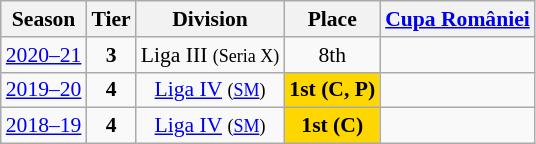<table class="wikitable" style="text-align:center; font-size:90%">
<tr>
<th>Season</th>
<th>Tier</th>
<th>Division</th>
<th>Place</th>
<th><a href='#'>Cupa României</a></th>
</tr>
<tr>
<td><a href='#'>2020–21</a></td>
<td><strong>3</strong></td>
<td>Liga III <small>(Seria X)</small></td>
<td>8th</td>
<td></td>
</tr>
<tr>
<td><a href='#'>2019–20</a></td>
<td><strong>4</strong></td>
<td><a href='#'>Liga IV</a> <small>(<a href='#'>SM</a>)</small></td>
<td align=center bgcolor=gold><strong>1st (C, P)</strong></td>
<td></td>
</tr>
<tr>
<td><a href='#'>2018–19</a></td>
<td><strong>4</strong></td>
<td><a href='#'>Liga IV</a> <small>(<a href='#'>SM</a>)</small></td>
<td align=center bgcolor=gold><strong>1st (C)</strong></td>
<td></td>
</tr>
</table>
